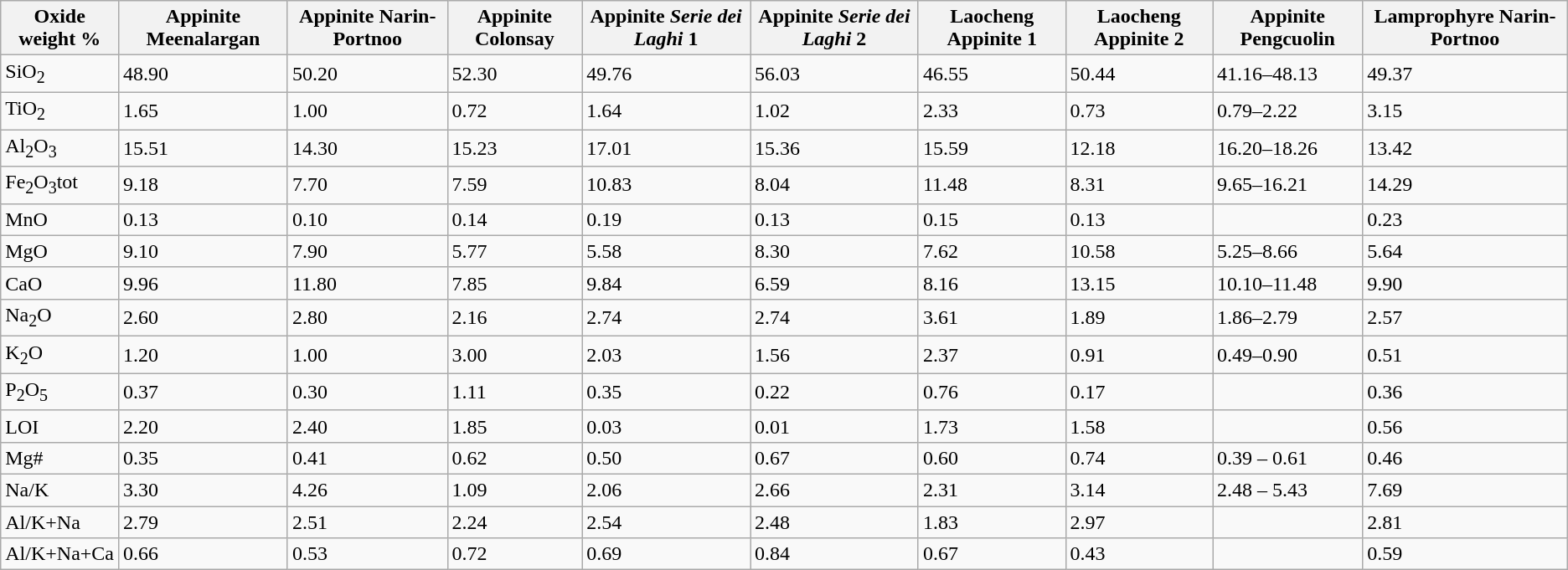<table class="wikitable" style="text-align:left">
<tr>
<th>Oxide<br>weight %</th>
<th>Appinite Meenalargan</th>
<th>Appinite Narin-Portnoo</th>
<th>Appinite Colonsay</th>
<th>Appinite <em>Serie dei Laghi</em> 1</th>
<th>Appinite <em>Serie dei Laghi</em> 2</th>
<th>Laocheng Appinite 1</th>
<th>Laocheng Appinite 2</th>
<th>Appinite Pengcuolin</th>
<th>Lamprophyre Narin-Portnoo</th>
</tr>
<tr>
<td style="text-align:left">SiO<sub>2</sub></td>
<td>48.90</td>
<td>50.20</td>
<td>52.30</td>
<td>49.76</td>
<td>56.03</td>
<td>46.55</td>
<td>50.44</td>
<td>41.16–48.13</td>
<td>49.37</td>
</tr>
<tr>
<td style="text-align:left">TiO<sub>2</sub></td>
<td>1.65</td>
<td>1.00</td>
<td>0.72</td>
<td>1.64</td>
<td>1.02</td>
<td>2.33</td>
<td>0.73</td>
<td>0.79–2.22</td>
<td>3.15</td>
</tr>
<tr>
<td style="text-align:left">Al<sub>2</sub>O<sub>3</sub></td>
<td>15.51</td>
<td>14.30</td>
<td>15.23</td>
<td>17.01</td>
<td>15.36</td>
<td>15.59</td>
<td>12.18</td>
<td>16.20–18.26</td>
<td>13.42</td>
</tr>
<tr>
<td style="text-align:left">Fe<sub>2</sub>O<sub>3</sub>tot</td>
<td>9.18</td>
<td>7.70</td>
<td>7.59</td>
<td>10.83</td>
<td>8.04</td>
<td>11.48</td>
<td>8.31</td>
<td>9.65–16.21</td>
<td>14.29</td>
</tr>
<tr>
<td style="text-align:left">MnO</td>
<td>0.13</td>
<td>0.10</td>
<td>0.14</td>
<td>0.19</td>
<td>0.13</td>
<td>0.15</td>
<td>0.13</td>
<td></td>
<td>0.23</td>
</tr>
<tr>
<td style="text-align:left">MgO</td>
<td>9.10</td>
<td>7.90</td>
<td>5.77</td>
<td>5.58</td>
<td>8.30</td>
<td>7.62</td>
<td>10.58</td>
<td>5.25–8.66</td>
<td>5.64</td>
</tr>
<tr>
<td style="text-align:left">CaO</td>
<td>9.96</td>
<td>11.80</td>
<td>7.85</td>
<td>9.84</td>
<td>6.59</td>
<td>8.16</td>
<td>13.15</td>
<td>10.10–11.48</td>
<td>9.90</td>
</tr>
<tr>
<td style="text-align:left">Na<sub>2</sub>O</td>
<td>2.60</td>
<td>2.80</td>
<td>2.16</td>
<td>2.74</td>
<td>2.74</td>
<td>3.61</td>
<td>1.89</td>
<td>1.86–2.79</td>
<td>2.57</td>
</tr>
<tr>
<td style="text-align:left">K<sub>2</sub>O</td>
<td>1.20</td>
<td>1.00</td>
<td>3.00</td>
<td>2.03</td>
<td>1.56</td>
<td>2.37</td>
<td>0.91</td>
<td>0.49–0.90</td>
<td>0.51</td>
</tr>
<tr>
<td style="text-align:left">P<sub>2</sub>O<sub>5</sub></td>
<td>0.37</td>
<td>0.30</td>
<td>1.11</td>
<td>0.35</td>
<td>0.22</td>
<td>0.76</td>
<td>0.17</td>
<td></td>
<td>0.36</td>
</tr>
<tr>
<td style="text-align:left">LOI</td>
<td>2.20</td>
<td>2.40</td>
<td>1.85</td>
<td>0.03</td>
<td>0.01</td>
<td>1.73</td>
<td>1.58</td>
<td></td>
<td>0.56</td>
</tr>
<tr>
<td style="text-align:left">Mg#</td>
<td>0.35</td>
<td>0.41</td>
<td>0.62</td>
<td>0.50</td>
<td>0.67</td>
<td>0.60</td>
<td>0.74</td>
<td>0.39 – 0.61</td>
<td>0.46</td>
</tr>
<tr>
<td style="text-align:left">Na/K</td>
<td>3.30</td>
<td>4.26</td>
<td>1.09</td>
<td>2.06</td>
<td>2.66</td>
<td>2.31</td>
<td>3.14</td>
<td>2.48 – 5.43</td>
<td>7.69</td>
</tr>
<tr>
<td style="text-align:left">Al/K+Na</td>
<td>2.79</td>
<td>2.51</td>
<td>2.24</td>
<td>2.54</td>
<td>2.48</td>
<td>1.83</td>
<td>2.97</td>
<td></td>
<td>2.81</td>
</tr>
<tr>
<td style="text-align:left">Al/K+Na+Ca</td>
<td>0.66</td>
<td>0.53</td>
<td>0.72</td>
<td>0.69</td>
<td>0.84</td>
<td>0.67</td>
<td>0.43</td>
<td></td>
<td>0.59</td>
</tr>
</table>
